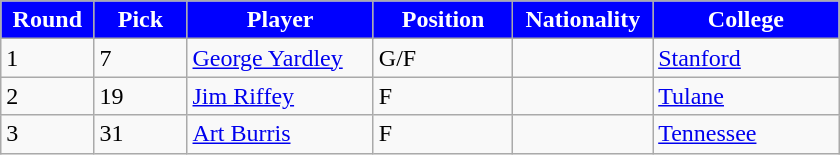<table class="wikitable sortable sortable">
<tr>
<th style="background:#0000FF; color:white" width="10%">Round</th>
<th style="background:#0000FF; color:white" width="10%">Pick</th>
<th style="background:#0000FF; color:white" width="20%">Player</th>
<th style="background:#0000FF; color:white" width="15%">Position</th>
<th style="background:#0000FF; color:white" width="15%">Nationality</th>
<th style="background:#0000FF; color:white" width="20%">College</th>
</tr>
<tr>
<td>1</td>
<td>7</td>
<td><a href='#'>George Yardley</a></td>
<td>G/F</td>
<td></td>
<td><a href='#'>Stanford</a></td>
</tr>
<tr>
<td>2</td>
<td>19</td>
<td><a href='#'>Jim Riffey</a></td>
<td>F</td>
<td></td>
<td><a href='#'>Tulane</a></td>
</tr>
<tr>
<td>3</td>
<td>31</td>
<td><a href='#'>Art Burris</a></td>
<td>F</td>
<td></td>
<td><a href='#'>Tennessee</a></td>
</tr>
</table>
